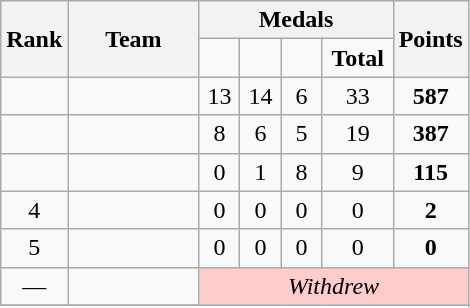<table class="wikitable">
<tr>
<th rowspan=2>Rank</th>
<th width=80px rowspan=2>Team</th>
<th colspan=4>Medals</th>
<th rowspan=2>Points</th>
</tr>
<tr>
<td width=20px align=center></td>
<td width=20px align=center></td>
<td width=20px align=center></td>
<td width=40px align=center><strong>Total</strong></td>
</tr>
<tr>
<td align=center></td>
<td></td>
<td align=center>13</td>
<td align=center>14</td>
<td align=center>6</td>
<td align=center>33</td>
<td align=center><strong>587</strong></td>
</tr>
<tr>
<td align=center></td>
<td></td>
<td align=center>8</td>
<td align=center>6</td>
<td align=center>5</td>
<td align=center>19</td>
<td align=center><strong>387</strong></td>
</tr>
<tr>
<td align=center></td>
<td></td>
<td align=center>0</td>
<td align=center>1</td>
<td align=center>8</td>
<td align=center>9</td>
<td align=center><strong>115</strong></td>
</tr>
<tr>
<td align=center>4</td>
<td></td>
<td align=center>0</td>
<td align=center>0</td>
<td align=center>0</td>
<td align=center>0</td>
<td align=center><strong>2</strong></td>
</tr>
<tr>
<td align=center>5</td>
<td><strong></strong></td>
<td align=center>0</td>
<td align=center>0</td>
<td align=center>0</td>
<td align=center>0</td>
<td align=center><strong>0</strong></td>
</tr>
<tr>
<td align=center>—</td>
<td></td>
<td bgcolor=#FFCCCC colspan=5 rowspan=3 align=center><em>Withdrew</em></td>
</tr>
<tr>
</tr>
</table>
